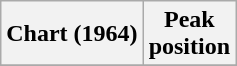<table class="wikitable sortable">
<tr>
<th align="center">Chart (1964)</th>
<th align="center">Peak<br>position</th>
</tr>
<tr>
</tr>
</table>
